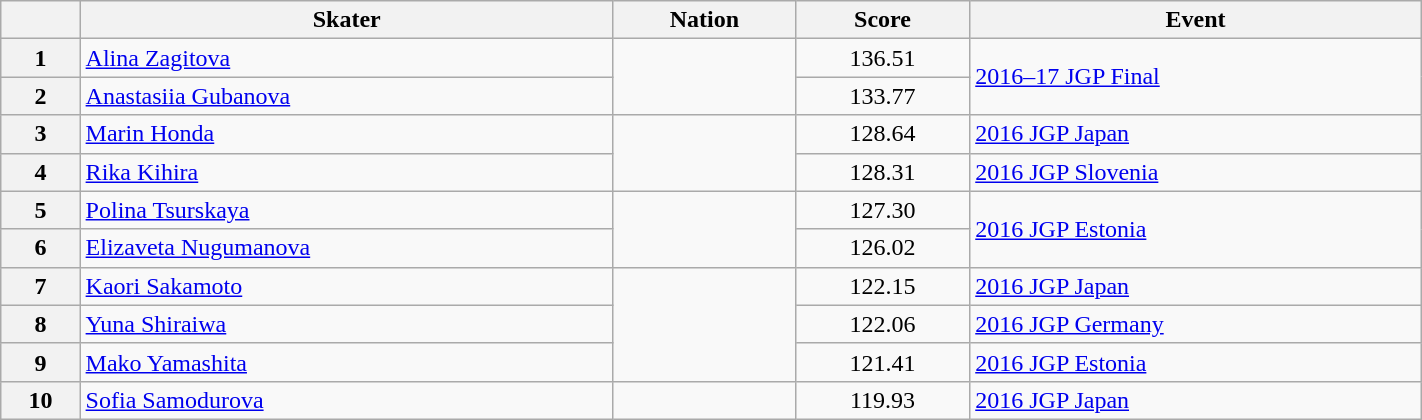<table class="wikitable sortable" style="text-align:left; width:75%">
<tr>
<th scope="col"></th>
<th scope="col">Skater</th>
<th scope="col">Nation</th>
<th scope="col">Score</th>
<th scope="col">Event</th>
</tr>
<tr>
<th scope="row">1</th>
<td><a href='#'>Alina Zagitova</a></td>
<td rowspan="2"></td>
<td style="text-align:center;">136.51</td>
<td rowspan="2"><a href='#'>2016–17 JGP Final</a></td>
</tr>
<tr>
<th scope="row">2</th>
<td><a href='#'>Anastasiia Gubanova</a></td>
<td style="text-align:center;">133.77</td>
</tr>
<tr>
<th scope="row">3</th>
<td><a href='#'>Marin Honda</a></td>
<td rowspan="2"></td>
<td style="text-align:center;">128.64</td>
<td><a href='#'>2016 JGP Japan</a></td>
</tr>
<tr>
<th scope="row">4</th>
<td><a href='#'>Rika Kihira</a></td>
<td style="text-align:center;">128.31</td>
<td><a href='#'>2016 JGP Slovenia</a></td>
</tr>
<tr>
<th scope="row">5</th>
<td><a href='#'>Polina Tsurskaya</a></td>
<td rowspan="2"></td>
<td style="text-align:center;">127.30</td>
<td rowspan="2"><a href='#'>2016 JGP Estonia</a></td>
</tr>
<tr>
<th scope="row">6</th>
<td><a href='#'>Elizaveta Nugumanova</a></td>
<td style="text-align:center;">126.02</td>
</tr>
<tr>
<th scope="row">7</th>
<td><a href='#'>Kaori Sakamoto</a></td>
<td rowspan="3"></td>
<td style="text-align:center;">122.15</td>
<td><a href='#'>2016 JGP Japan</a></td>
</tr>
<tr>
<th scope="row">8</th>
<td><a href='#'>Yuna Shiraiwa</a></td>
<td style="text-align:center;">122.06</td>
<td><a href='#'>2016 JGP Germany</a></td>
</tr>
<tr>
<th scope="row">9</th>
<td><a href='#'>Mako Yamashita</a></td>
<td style="text-align:center;">121.41</td>
<td><a href='#'>2016 JGP Estonia</a></td>
</tr>
<tr>
<th scope="row">10</th>
<td><a href='#'>Sofia Samodurova</a></td>
<td></td>
<td style="text-align:center;">119.93</td>
<td><a href='#'>2016 JGP Japan</a></td>
</tr>
</table>
